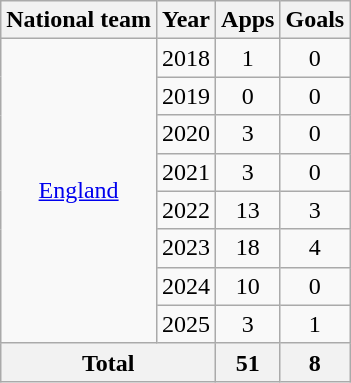<table class="wikitable" style="text-align:center">
<tr>
<th>National team</th>
<th>Year</th>
<th>Apps</th>
<th>Goals</th>
</tr>
<tr>
<td rowspan="8"><a href='#'>England</a></td>
<td>2018</td>
<td>1</td>
<td>0</td>
</tr>
<tr>
<td>2019</td>
<td>0</td>
<td>0</td>
</tr>
<tr>
<td>2020</td>
<td>3</td>
<td>0</td>
</tr>
<tr>
<td>2021</td>
<td>3</td>
<td>0</td>
</tr>
<tr>
<td>2022</td>
<td>13</td>
<td>3</td>
</tr>
<tr>
<td>2023</td>
<td>18</td>
<td>4</td>
</tr>
<tr>
<td>2024</td>
<td>10</td>
<td>0</td>
</tr>
<tr>
<td>2025</td>
<td>3</td>
<td>1</td>
</tr>
<tr>
<th colspan="2">Total</th>
<th>51</th>
<th>8</th>
</tr>
</table>
